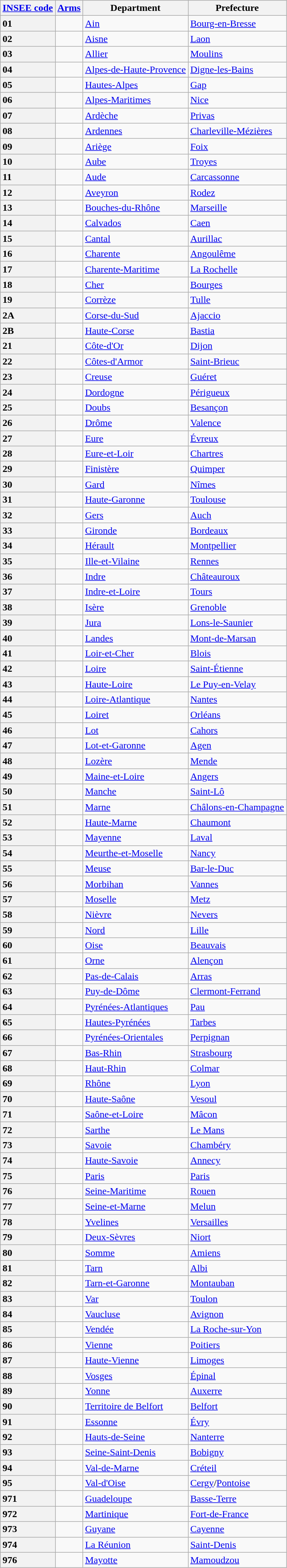<table class="wikitable">
<tr>
<th scope="col"><a href='#'>INSEE code</a></th>
<th scope="col"><a href='#'>Arms</a></th>
<th scope="col">Department</th>
<th scope="col">Prefecture</th>
</tr>
<tr>
<th scope="row" style="text-align: left;">01</th>
<td></td>
<td><a href='#'>Ain</a></td>
<td><a href='#'>Bourg-en-Bresse</a></td>
</tr>
<tr>
<th scope="row" style="text-align: left;">02</th>
<td></td>
<td><a href='#'>Aisne</a></td>
<td><a href='#'>Laon</a></td>
</tr>
<tr>
<th scope="row" style="text-align: left;">03</th>
<td></td>
<td><a href='#'>Allier</a></td>
<td><a href='#'>Moulins</a></td>
</tr>
<tr>
<th scope="row" style="text-align: left;">04</th>
<td></td>
<td><a href='#'>Alpes-de-Haute-Provence</a></td>
<td><a href='#'>Digne-les-Bains</a></td>
</tr>
<tr>
<th scope="row" style="text-align: left;">05</th>
<td></td>
<td><a href='#'>Hautes-Alpes</a></td>
<td><a href='#'>Gap</a></td>
</tr>
<tr>
<th scope="row" style="text-align: left;">06</th>
<td></td>
<td><a href='#'>Alpes-Maritimes</a></td>
<td><a href='#'>Nice</a></td>
</tr>
<tr>
<th scope="row" style="text-align: left;">07</th>
<td></td>
<td><a href='#'>Ardèche</a></td>
<td><a href='#'>Privas</a></td>
</tr>
<tr>
<th scope="row" style="text-align: left;">08</th>
<td></td>
<td><a href='#'>Ardennes</a></td>
<td><a href='#'>Charleville-Mézières</a></td>
</tr>
<tr>
<th scope="row" style="text-align: left;">09</th>
<td></td>
<td><a href='#'>Ariège</a></td>
<td><a href='#'>Foix</a></td>
</tr>
<tr>
<th scope="row" style="text-align: left;">10</th>
<td></td>
<td><a href='#'>Aube</a></td>
<td><a href='#'>Troyes</a></td>
</tr>
<tr>
<th scope="row" style="text-align: left;">11</th>
<td></td>
<td><a href='#'>Aude</a></td>
<td><a href='#'>Carcassonne</a></td>
</tr>
<tr>
<th scope="row" style="text-align: left;">12</th>
<td></td>
<td><a href='#'>Aveyron</a></td>
<td><a href='#'>Rodez</a></td>
</tr>
<tr>
<th scope="row" style="text-align: left;">13</th>
<td></td>
<td><a href='#'>Bouches-du-Rhône</a></td>
<td><a href='#'>Marseille</a></td>
</tr>
<tr>
<th scope="row" style="text-align: left;">14</th>
<td></td>
<td><a href='#'>Calvados</a></td>
<td><a href='#'>Caen</a></td>
</tr>
<tr>
<th scope="row" style="text-align: left;">15</th>
<td></td>
<td><a href='#'>Cantal</a></td>
<td><a href='#'>Aurillac</a></td>
</tr>
<tr>
<th scope="row" style="text-align: left;">16</th>
<td></td>
<td><a href='#'>Charente</a></td>
<td><a href='#'>Angoulême</a></td>
</tr>
<tr>
<th scope="row" style="text-align: left;">17</th>
<td></td>
<td><a href='#'>Charente-Maritime</a></td>
<td><a href='#'>La Rochelle</a></td>
</tr>
<tr>
<th scope="row" style="text-align: left;">18</th>
<td></td>
<td><a href='#'>Cher</a></td>
<td><a href='#'>Bourges</a></td>
</tr>
<tr>
<th scope="row" style="text-align: left;">19</th>
<td></td>
<td><a href='#'>Corrèze</a></td>
<td><a href='#'>Tulle</a></td>
</tr>
<tr>
<th scope="row" style="text-align: left;">2A</th>
<td></td>
<td><a href='#'>Corse-du-Sud</a></td>
<td><a href='#'>Ajaccio</a></td>
</tr>
<tr>
<th scope="row" style="text-align: left;">2B</th>
<td></td>
<td><a href='#'>Haute-Corse</a></td>
<td><a href='#'>Bastia</a></td>
</tr>
<tr>
<th scope="row" style="text-align: left;">21</th>
<td></td>
<td><a href='#'>Côte-d'Or</a></td>
<td><a href='#'>Dijon</a></td>
</tr>
<tr>
<th scope="row" style="text-align: left;">22</th>
<td></td>
<td><a href='#'>Côtes-d'Armor</a></td>
<td><a href='#'>Saint-Brieuc</a></td>
</tr>
<tr>
<th scope="row" style="text-align: left;">23</th>
<td></td>
<td><a href='#'>Creuse</a></td>
<td><a href='#'>Guéret</a></td>
</tr>
<tr>
<th scope="row" style="text-align: left;">24</th>
<td></td>
<td><a href='#'>Dordogne</a></td>
<td><a href='#'>Périgueux</a></td>
</tr>
<tr>
<th scope="row" style="text-align: left;">25</th>
<td></td>
<td><a href='#'>Doubs</a></td>
<td><a href='#'>Besançon</a></td>
</tr>
<tr>
<th scope="row" style="text-align: left;">26</th>
<td></td>
<td><a href='#'>Drôme</a></td>
<td><a href='#'>Valence</a></td>
</tr>
<tr>
<th scope="row" style="text-align: left;">27</th>
<td></td>
<td><a href='#'>Eure</a></td>
<td><a href='#'>Évreux</a></td>
</tr>
<tr>
<th scope="row" style="text-align: left;">28</th>
<td></td>
<td><a href='#'>Eure-et-Loir</a></td>
<td><a href='#'>Chartres</a></td>
</tr>
<tr>
<th scope="row" style="text-align: left;">29</th>
<td></td>
<td><a href='#'>Finistère</a></td>
<td><a href='#'>Quimper</a></td>
</tr>
<tr>
<th scope="row" style="text-align: left;">30</th>
<td></td>
<td><a href='#'>Gard</a></td>
<td><a href='#'>Nîmes</a></td>
</tr>
<tr>
<th scope="row" style="text-align: left;">31</th>
<td></td>
<td><a href='#'>Haute-Garonne</a></td>
<td><a href='#'>Toulouse</a></td>
</tr>
<tr>
<th scope="row" style="text-align: left;">32</th>
<td></td>
<td><a href='#'>Gers</a></td>
<td><a href='#'>Auch</a></td>
</tr>
<tr>
<th scope="row" style="text-align: left;">33</th>
<td></td>
<td><a href='#'>Gironde</a></td>
<td><a href='#'>Bordeaux</a></td>
</tr>
<tr>
<th scope="row" style="text-align: left;">34</th>
<td></td>
<td><a href='#'>Hérault</a></td>
<td><a href='#'>Montpellier</a></td>
</tr>
<tr>
<th scope="row" style="text-align: left;">35</th>
<td></td>
<td><a href='#'>Ille-et-Vilaine</a></td>
<td><a href='#'>Rennes</a></td>
</tr>
<tr>
<th scope="row" style="text-align: left;">36</th>
<td></td>
<td><a href='#'>Indre</a></td>
<td><a href='#'>Châteauroux</a></td>
</tr>
<tr>
<th scope="row" style="text-align: left;">37</th>
<td></td>
<td><a href='#'>Indre-et-Loire</a></td>
<td><a href='#'>Tours</a></td>
</tr>
<tr>
<th scope="row" style="text-align: left;">38</th>
<td></td>
<td><a href='#'>Isère</a></td>
<td><a href='#'>Grenoble</a></td>
</tr>
<tr>
<th scope="row" style="text-align: left;">39</th>
<td></td>
<td><a href='#'>Jura</a></td>
<td><a href='#'>Lons-le-Saunier</a></td>
</tr>
<tr>
<th scope="row" style="text-align: left;">40</th>
<td></td>
<td><a href='#'>Landes</a></td>
<td><a href='#'>Mont-de-Marsan</a></td>
</tr>
<tr>
<th scope="row" style="text-align: left;">41</th>
<td></td>
<td><a href='#'>Loir-et-Cher</a></td>
<td><a href='#'>Blois</a></td>
</tr>
<tr>
<th scope="row" style="text-align: left;">42</th>
<td></td>
<td><a href='#'>Loire</a></td>
<td><a href='#'>Saint-Étienne</a></td>
</tr>
<tr>
<th scope="row" style="text-align: left;">43</th>
<td></td>
<td><a href='#'>Haute-Loire</a></td>
<td><a href='#'>Le Puy-en-Velay</a></td>
</tr>
<tr>
<th scope="row" style="text-align: left;">44</th>
<td></td>
<td><a href='#'>Loire-Atlantique</a></td>
<td><a href='#'>Nantes</a></td>
</tr>
<tr>
<th scope="row" style="text-align: left;">45</th>
<td></td>
<td><a href='#'>Loiret</a></td>
<td><a href='#'>Orléans</a></td>
</tr>
<tr>
<th scope="row" style="text-align: left;">46</th>
<td></td>
<td><a href='#'>Lot</a></td>
<td><a href='#'>Cahors</a></td>
</tr>
<tr>
<th scope="row" style="text-align: left;">47</th>
<td></td>
<td><a href='#'>Lot-et-Garonne</a></td>
<td><a href='#'>Agen</a></td>
</tr>
<tr>
<th scope="row" style="text-align: left;">48</th>
<td></td>
<td><a href='#'>Lozère</a></td>
<td><a href='#'>Mende</a></td>
</tr>
<tr>
<th scope="row" style="text-align: left;">49</th>
<td></td>
<td><a href='#'>Maine-et-Loire</a></td>
<td><a href='#'>Angers</a></td>
</tr>
<tr>
<th scope="row" style="text-align: left;">50</th>
<td></td>
<td><a href='#'>Manche</a></td>
<td><a href='#'>Saint-Lô</a></td>
</tr>
<tr>
<th scope="row" style="text-align: left;">51</th>
<td></td>
<td><a href='#'>Marne</a></td>
<td><a href='#'>Châlons-en-Champagne</a></td>
</tr>
<tr>
<th scope="row" style="text-align: left;">52</th>
<td></td>
<td><a href='#'>Haute-Marne</a></td>
<td><a href='#'>Chaumont</a></td>
</tr>
<tr>
<th scope="row" style="text-align: left;">53</th>
<td></td>
<td><a href='#'>Mayenne</a></td>
<td><a href='#'>Laval</a></td>
</tr>
<tr>
<th scope="row" style="text-align: left;">54</th>
<td></td>
<td><a href='#'>Meurthe-et-Moselle</a></td>
<td><a href='#'>Nancy</a></td>
</tr>
<tr>
<th scope="row" style="text-align: left;">55</th>
<td></td>
<td><a href='#'>Meuse</a></td>
<td><a href='#'>Bar-le-Duc</a></td>
</tr>
<tr>
<th scope="row" style="text-align: left;">56</th>
<td></td>
<td><a href='#'>Morbihan</a></td>
<td><a href='#'>Vannes</a></td>
</tr>
<tr>
<th scope="row" style="text-align: left;">57</th>
<td></td>
<td><a href='#'>Moselle</a></td>
<td><a href='#'>Metz</a></td>
</tr>
<tr>
<th scope="row" style="text-align: left;">58</th>
<td></td>
<td><a href='#'>Nièvre</a></td>
<td><a href='#'>Nevers</a></td>
</tr>
<tr>
<th scope="row" style="text-align: left;">59</th>
<td></td>
<td><a href='#'>Nord</a></td>
<td><a href='#'>Lille</a></td>
</tr>
<tr>
<th scope="row" style="text-align: left;">60</th>
<td></td>
<td><a href='#'>Oise</a></td>
<td><a href='#'>Beauvais</a></td>
</tr>
<tr>
<th scope="row" style="text-align: left;">61</th>
<td></td>
<td><a href='#'>Orne</a></td>
<td><a href='#'>Alençon</a></td>
</tr>
<tr>
<th scope="row" style="text-align: left;">62</th>
<td></td>
<td><a href='#'>Pas-de-Calais</a></td>
<td><a href='#'>Arras</a></td>
</tr>
<tr>
<th scope="row" style="text-align: left;">63</th>
<td></td>
<td><a href='#'>Puy-de-Dôme</a></td>
<td><a href='#'>Clermont-Ferrand</a></td>
</tr>
<tr>
<th scope="row" style="text-align: left;">64</th>
<td></td>
<td><a href='#'>Pyrénées-Atlantiques</a></td>
<td><a href='#'>Pau</a></td>
</tr>
<tr>
<th scope="row" style="text-align: left;">65</th>
<td></td>
<td><a href='#'>Hautes-Pyrénées</a></td>
<td><a href='#'>Tarbes</a></td>
</tr>
<tr>
<th scope="row" style="text-align: left;">66</th>
<td></td>
<td><a href='#'>Pyrénées-Orientales</a></td>
<td><a href='#'>Perpignan</a></td>
</tr>
<tr>
<th scope="row" style="text-align: left;">67</th>
<td></td>
<td><a href='#'>Bas-Rhin</a></td>
<td><a href='#'>Strasbourg</a></td>
</tr>
<tr>
<th scope="row" style="text-align: left;">68</th>
<td></td>
<td><a href='#'>Haut-Rhin</a></td>
<td><a href='#'>Colmar</a></td>
</tr>
<tr>
<th scope="row" style="text-align: left;">69</th>
<td></td>
<td><a href='#'>Rhône</a></td>
<td><a href='#'>Lyon</a></td>
</tr>
<tr>
<th scope="row" style="text-align: left;">70</th>
<td></td>
<td><a href='#'>Haute-Saône</a></td>
<td><a href='#'>Vesoul</a></td>
</tr>
<tr>
<th scope="row" style="text-align: left;">71</th>
<td></td>
<td><a href='#'>Saône-et-Loire</a></td>
<td><a href='#'>Mâcon</a></td>
</tr>
<tr>
<th scope="row" style="text-align: left;">72</th>
<td></td>
<td><a href='#'>Sarthe</a></td>
<td><a href='#'>Le Mans</a></td>
</tr>
<tr>
<th scope="row" style="text-align: left;">73</th>
<td><br></td>
<td><a href='#'>Savoie</a></td>
<td><a href='#'>Chambéry</a></td>
</tr>
<tr>
<th scope="row" style="text-align: left;">74</th>
<td><br></td>
<td><a href='#'>Haute-Savoie</a></td>
<td><a href='#'>Annecy</a></td>
</tr>
<tr>
<th scope="row" style="text-align: left;">75</th>
<td></td>
<td><a href='#'>Paris</a></td>
<td><a href='#'>Paris</a></td>
</tr>
<tr>
<th scope="row" style="text-align: left;">76</th>
<td></td>
<td><a href='#'>Seine-Maritime</a></td>
<td><a href='#'>Rouen</a></td>
</tr>
<tr>
<th scope="row" style="text-align: left;">77</th>
<td></td>
<td><a href='#'>Seine-et-Marne</a></td>
<td><a href='#'>Melun</a></td>
</tr>
<tr>
<th scope="row" style="text-align: left;">78</th>
<td></td>
<td><a href='#'>Yvelines</a></td>
<td><a href='#'>Versailles</a></td>
</tr>
<tr>
<th scope="row" style="text-align: left;">79</th>
<td></td>
<td><a href='#'>Deux-Sèvres</a></td>
<td><a href='#'>Niort</a></td>
</tr>
<tr>
<th scope="row" style="text-align: left;">80</th>
<td></td>
<td><a href='#'>Somme</a></td>
<td><a href='#'>Amiens</a></td>
</tr>
<tr>
<th scope="row" style="text-align: left;">81</th>
<td></td>
<td><a href='#'>Tarn</a></td>
<td><a href='#'>Albi</a></td>
</tr>
<tr>
<th scope="row" style="text-align: left;">82</th>
<td></td>
<td><a href='#'>Tarn-et-Garonne</a></td>
<td><a href='#'>Montauban</a></td>
</tr>
<tr>
<th scope="row" style="text-align: left;">83</th>
<td></td>
<td><a href='#'>Var</a></td>
<td><a href='#'>Toulon</a></td>
</tr>
<tr>
<th scope="row" style="text-align: left;">84</th>
<td></td>
<td><a href='#'>Vaucluse</a></td>
<td><a href='#'>Avignon</a></td>
</tr>
<tr>
<th scope="row" style="text-align: left;">85</th>
<td></td>
<td><a href='#'>Vendée</a></td>
<td><a href='#'>La Roche-sur-Yon</a></td>
</tr>
<tr>
<th scope="row" style="text-align: left;">86</th>
<td></td>
<td><a href='#'>Vienne</a></td>
<td><a href='#'>Poitiers</a></td>
</tr>
<tr>
<th scope="row" style="text-align: left;">87</th>
<td></td>
<td><a href='#'>Haute-Vienne</a></td>
<td><a href='#'>Limoges</a></td>
</tr>
<tr>
<th scope="row" style="text-align: left;">88</th>
<td></td>
<td><a href='#'>Vosges</a></td>
<td><a href='#'>Épinal</a></td>
</tr>
<tr>
<th scope="row" style="text-align: left;">89</th>
<td></td>
<td><a href='#'>Yonne</a></td>
<td><a href='#'>Auxerre</a></td>
</tr>
<tr>
<th scope="row" style="text-align: left;">90</th>
<td></td>
<td><a href='#'>Territoire de Belfort</a></td>
<td><a href='#'>Belfort</a></td>
</tr>
<tr>
<th scope="row" style="text-align: left;">91</th>
<td></td>
<td><a href='#'>Essonne</a></td>
<td><a href='#'>Évry</a></td>
</tr>
<tr>
<th scope="row" style="text-align: left;">92</th>
<td></td>
<td><a href='#'>Hauts-de-Seine</a></td>
<td><a href='#'>Nanterre</a></td>
</tr>
<tr>
<th scope="row" style="text-align: left;">93</th>
<td></td>
<td><a href='#'>Seine-Saint-Denis</a></td>
<td><a href='#'>Bobigny</a></td>
</tr>
<tr>
<th scope="row" style="text-align: left;">94</th>
<td></td>
<td><a href='#'>Val-de-Marne</a></td>
<td><a href='#'>Créteil</a></td>
</tr>
<tr>
<th scope="row" style="text-align: left;">95</th>
<td></td>
<td><a href='#'>Val-d'Oise</a></td>
<td><a href='#'>Cergy</a>/<a href='#'>Pontoise</a></td>
</tr>
<tr>
<th scope="row" style="text-align: left;">971</th>
<td></td>
<td><a href='#'>Guadeloupe</a></td>
<td><a href='#'>Basse-Terre</a></td>
</tr>
<tr>
<th scope="row" style="text-align: left;">972</th>
<td></td>
<td><a href='#'>Martinique</a></td>
<td><a href='#'>Fort-de-France</a></td>
</tr>
<tr>
<th scope="row" style="text-align: left;">973</th>
<td></td>
<td><a href='#'>Guyane</a></td>
<td><a href='#'>Cayenne</a></td>
</tr>
<tr>
<th scope="row" style="text-align: left;">974</th>
<td></td>
<td><a href='#'>La Réunion</a></td>
<td><a href='#'>Saint-Denis</a></td>
</tr>
<tr>
<th scope="row" style="text-align: left;">976</th>
<td></td>
<td><a href='#'>Mayotte</a></td>
<td><a href='#'>Mamoudzou</a></td>
</tr>
</table>
